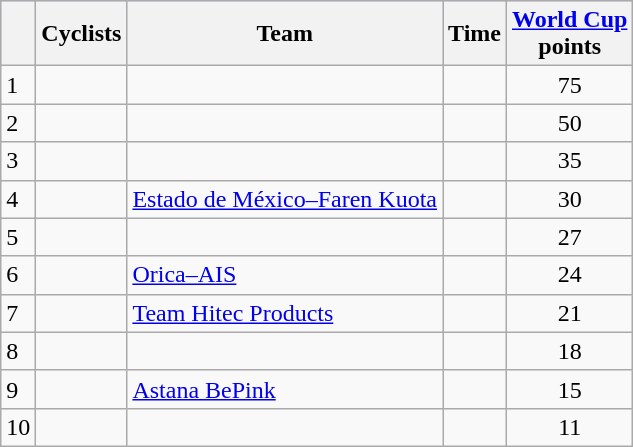<table class="wikitable">
<tr style="background:#ccccff;">
<th></th>
<th>Cyclists</th>
<th>Team</th>
<th>Time</th>
<th><a href='#'>World Cup</a><br>points</th>
</tr>
<tr>
<td>1</td>
<td></td>
<td></td>
<td align="right"></td>
<td align="center">75</td>
</tr>
<tr>
<td>2</td>
<td></td>
<td></td>
<td align="right"></td>
<td align="center">50</td>
</tr>
<tr>
<td>3</td>
<td></td>
<td></td>
<td align="right"></td>
<td align="center">35</td>
</tr>
<tr>
<td>4</td>
<td></td>
<td><a href='#'>Estado de México–Faren Kuota</a></td>
<td align="right"></td>
<td align="center">30</td>
</tr>
<tr>
<td>5</td>
<td></td>
<td></td>
<td align="right"></td>
<td align="center">27</td>
</tr>
<tr>
<td>6</td>
<td></td>
<td><a href='#'>Orica–AIS</a></td>
<td align="right"></td>
<td align="center">24</td>
</tr>
<tr>
<td>7</td>
<td></td>
<td><a href='#'>Team Hitec Products</a></td>
<td align="right"></td>
<td align="center">21</td>
</tr>
<tr>
<td>8</td>
<td></td>
<td></td>
<td align="right"></td>
<td align="center">18</td>
</tr>
<tr>
<td>9</td>
<td></td>
<td><a href='#'>Astana BePink</a></td>
<td align="right"></td>
<td align="center">15</td>
</tr>
<tr>
<td>10</td>
<td></td>
<td></td>
<td align="right"></td>
<td align="center">11</td>
</tr>
</table>
